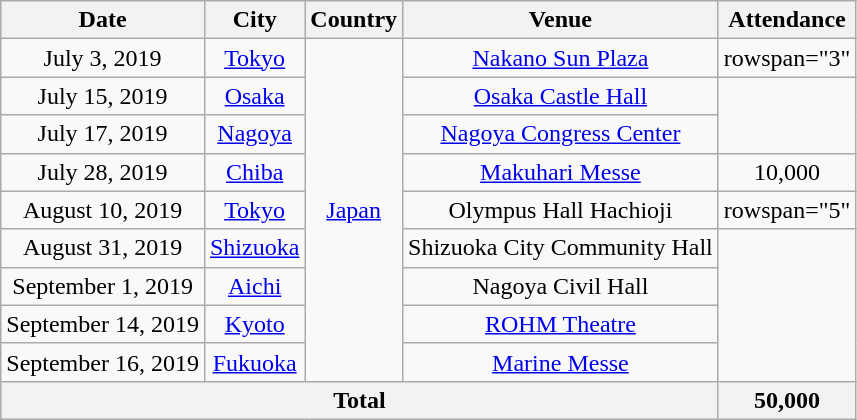<table class="wikitable" style="text-align:center;">
<tr>
<th>Date</th>
<th>City</th>
<th>Country</th>
<th>Venue</th>
<th>Attendance</th>
</tr>
<tr>
<td>July 3, 2019</td>
<td><a href='#'>Tokyo</a></td>
<td rowspan=9><a href='#'>Japan</a></td>
<td><a href='#'>Nakano Sun Plaza</a></td>
<td>rowspan="3" </td>
</tr>
<tr>
<td>July 15, 2019</td>
<td><a href='#'>Osaka</a></td>
<td><a href='#'>Osaka Castle Hall</a></td>
</tr>
<tr>
<td>July 17, 2019</td>
<td><a href='#'>Nagoya</a></td>
<td><a href='#'>Nagoya Congress Center</a></td>
</tr>
<tr>
<td>July 28, 2019</td>
<td><a href='#'>Chiba</a></td>
<td><a href='#'>Makuhari Messe</a></td>
<td>10,000</td>
</tr>
<tr>
<td>August 10, 2019</td>
<td><a href='#'>Tokyo</a></td>
<td>Olympus Hall Hachioji</td>
<td>rowspan="5" </td>
</tr>
<tr>
<td>August 31, 2019</td>
<td><a href='#'>Shizuoka</a></td>
<td>Shizuoka City Community Hall</td>
</tr>
<tr>
<td>September 1, 2019</td>
<td><a href='#'>Aichi</a></td>
<td>Nagoya Civil Hall</td>
</tr>
<tr>
<td>September 14, 2019</td>
<td><a href='#'>Kyoto</a></td>
<td><a href='#'>ROHM Theatre</a></td>
</tr>
<tr>
<td>September 16, 2019</td>
<td><a href='#'>Fukuoka</a></td>
<td><a href='#'>Marine Messe</a></td>
</tr>
<tr>
<th colspan=4>Total</th>
<th>50,000</th>
</tr>
</table>
